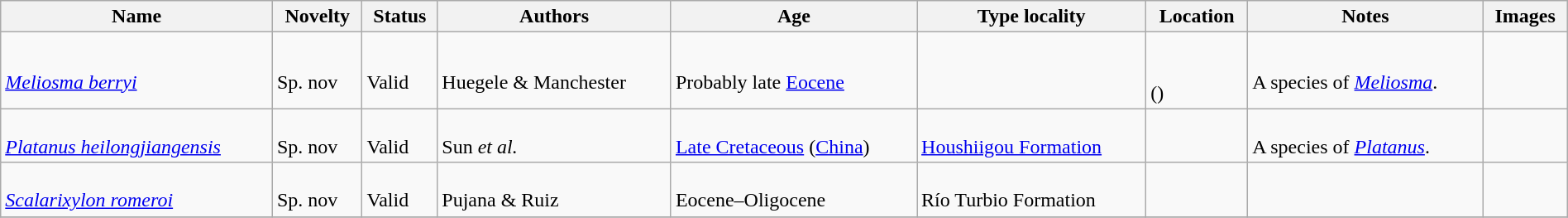<table class="wikitable sortable" align="center" width="100%">
<tr>
<th>Name</th>
<th>Novelty</th>
<th>Status</th>
<th>Authors</th>
<th>Age</th>
<th>Type locality</th>
<th>Location</th>
<th>Notes</th>
<th>Images</th>
</tr>
<tr>
<td><br><em><a href='#'>Meliosma berryi</a></em></td>
<td><br>Sp. nov</td>
<td><br>Valid</td>
<td><br>Huegele & Manchester</td>
<td><br>Probably late <a href='#'>Eocene</a></td>
<td></td>
<td><br><br>()</td>
<td><br>A species of <em><a href='#'>Meliosma</a></em>.</td>
<td></td>
</tr>
<tr>
<td><br><em><a href='#'>Platanus heilongjiangensis</a></em></td>
<td><br>Sp. nov</td>
<td><br>Valid</td>
<td><br>Sun <em>et al.</em></td>
<td><br><a href='#'>Late Cretaceous</a> (<a href='#'>China</a>)</td>
<td><br><a href='#'>Houshiigou Formation</a></td>
<td><br></td>
<td><br>A species of <em><a href='#'>Platanus</a></em>.</td>
<td></td>
</tr>
<tr>
<td><br><em><a href='#'>Scalarixylon romeroi</a></em></td>
<td><br>Sp. nov</td>
<td><br>Valid</td>
<td><br>Pujana & Ruiz</td>
<td><br>Eocene–Oligocene</td>
<td><br>Río Turbio Formation</td>
<td><br></td>
<td></td>
<td></td>
</tr>
<tr>
</tr>
</table>
